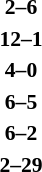<table style="font-size:90%; margin: 0 auto;">
<tr>
<td align="right"><strong></strong></td>
<td align="center"><strong>2–6</strong></td>
<td><strong></strong></td>
</tr>
<tr>
<td align="right"><strong></strong></td>
<td align="center"><strong>12–1</strong></td>
<td><strong></strong></td>
</tr>
<tr>
<td align="right"><strong></strong></td>
<td align="center"><strong>4–0</strong></td>
<td><strong></strong></td>
</tr>
<tr>
<td align="right"><strong></strong></td>
<td align="center"><strong>6–5</strong></td>
<td><strong></strong></td>
</tr>
<tr>
<td align="right"><strong></strong></td>
<td align="center"><strong>6–2</strong></td>
<td><strong></strong></td>
</tr>
<tr>
<td align="right"><strong></strong></td>
<td align="center"><strong>2–29</strong></td>
<td><strong></strong></td>
</tr>
</table>
